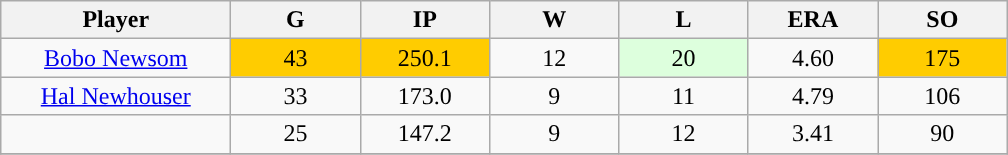<table class="wikitable sortable">
<tr>
<th bgcolor="#DDDDFF" width="16%">Player</th>
<th bgcolor="#DDDDFF" width="9%">G</th>
<th bgcolor="#DDDDFF" width="9%">IP</th>
<th bgcolor="#DDDDFF" width="9%">W</th>
<th bgcolor="#DDDDFF" width="9%">L</th>
<th bgcolor="#DDDDFF" width="9%">ERA</th>
<th bgcolor="#DDDDFF" width="9%">SO</th>
</tr>
<tr align="center">
<td><a href='#'>Bobo Newsom</a></td>
<td style="background:#fc0;">43</td>
<td style="background:#fc0;">250.1</td>
<td>12</td>
<td style="background:#DDFFDD;">20</td>
<td>4.60</td>
<td style="background:#fc0;">175</td>
</tr>
<tr align="center">
<td><a href='#'>Hal Newhouser</a></td>
<td>33</td>
<td>173.0</td>
<td>9</td>
<td>11</td>
<td>4.79</td>
<td>106</td>
</tr>
<tr align="center">
<td></td>
<td>25</td>
<td>147.2</td>
<td>9</td>
<td>12</td>
<td>3.41</td>
<td>90</td>
</tr>
<tr align="center">
</tr>
</table>
